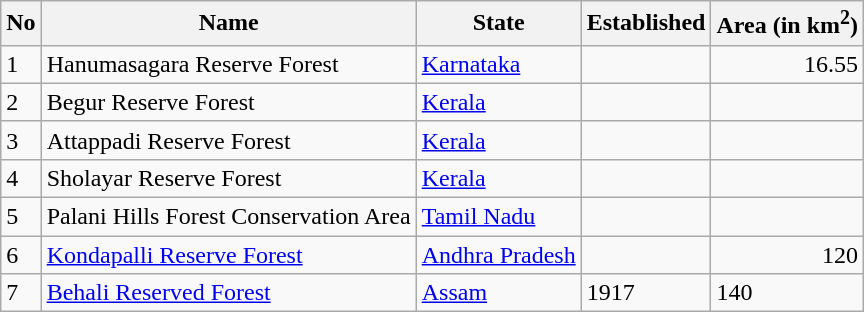<table class="sortable wikitable">
<tr ---->
<th><strong>No</strong></th>
<th><strong>Name</strong></th>
<th><strong>State</strong></th>
<th><strong>Established</strong></th>
<th align="right"><strong>Area</strong> (in km<sup>2</sup>)</th>
</tr>
<tr ---->
<td>1</td>
<td>Hanumasagara Reserve Forest</td>
<td><a href='#'>Karnataka</a></td>
<td></td>
<td align="right">16.55</td>
</tr>
<tr ---->
<td>2</td>
<td>Begur Reserve Forest</td>
<td><a href='#'>Kerala</a></td>
<td></td>
<td align="right"></td>
</tr>
<tr ---->
<td>3</td>
<td>Attappadi Reserve Forest</td>
<td><a href='#'>Kerala</a></td>
<td></td>
<td align="right"></td>
</tr>
<tr ---->
<td>4</td>
<td>Sholayar Reserve Forest</td>
<td><a href='#'>Kerala</a></td>
<td></td>
<td align="right"></td>
</tr>
<tr ---->
<td>5</td>
<td>Palani Hills Forest Conservation Area</td>
<td><a href='#'>Tamil Nadu</a></td>
<td></td>
<td align="right"></td>
</tr>
<tr ---->
<td>6</td>
<td><a href='#'>Kondapalli Reserve Forest</a></td>
<td><a href='#'>Andhra Pradesh</a></td>
<td></td>
<td align="right">120</td>
</tr>
<tr>
<td>7</td>
<td><a href='#'>Behali Reserved Forest</a></td>
<td><a href='#'>Assam</a></td>
<td>1917</td>
<td>140</td>
</tr>
</table>
